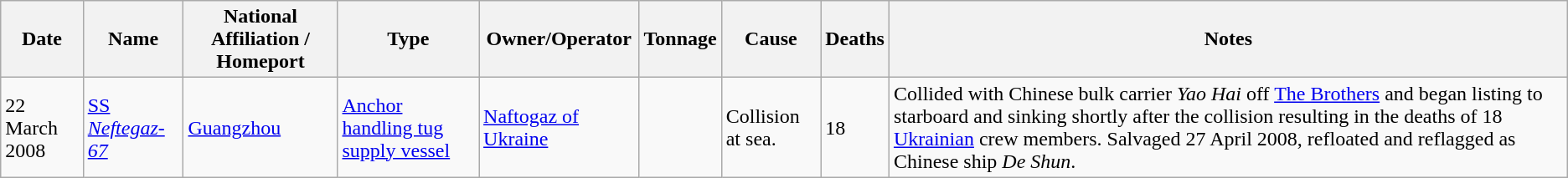<table class="wikitable sortable" align="center">
<tr>
<th data-sort-type=date>Date<br></th>
<th>Name</th>
<th>National Affiliation / Homeport</th>
<th>Type</th>
<th>Owner/Operator</th>
<th data-sort-type="number">Tonnage</th>
<th>Cause</th>
<th data-sort-type="number">Deaths</th>
<th>Notes</th>
</tr>
<tr>
<td>22 March 2008</td>
<td><a href='#'>SS <em>Neftegaz-67</em></a></td>
<td> <a href='#'>Guangzhou</a></td>
<td><a href='#'>Anchor handling tug supply vessel</a></td>
<td><a href='#'>Naftogaz of Ukraine</a></td>
<td></td>
<td>Collision at sea.</td>
<td>18</td>
<td>Collided with Chinese bulk carrier <em>Yao Hai</em> off <a href='#'>The Brothers</a> and began listing to starboard and sinking shortly after the collision resulting in the deaths of 18 <a href='#'>Ukrainian</a> crew members. Salvaged 27 April 2008, refloated and reflagged as Chinese ship <em>De Shun</em>.</td>
</tr>
</table>
